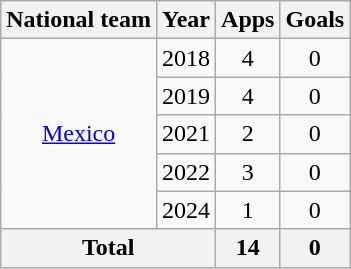<table class="wikitable" style="text-align: center;">
<tr>
<th>National team</th>
<th>Year</th>
<th>Apps</th>
<th>Goals</th>
</tr>
<tr>
<td rowspan="5" valign="center"><a href='#'>Mexico</a></td>
<td>2018</td>
<td>4</td>
<td>0</td>
</tr>
<tr>
<td>2019</td>
<td>4</td>
<td>0</td>
</tr>
<tr>
<td>2021</td>
<td>2</td>
<td>0</td>
</tr>
<tr>
<td>2022</td>
<td>3</td>
<td>0</td>
</tr>
<tr>
<td>2024</td>
<td>1</td>
<td>0</td>
</tr>
<tr>
<th colspan="2">Total</th>
<th>14</th>
<th>0</th>
</tr>
</table>
